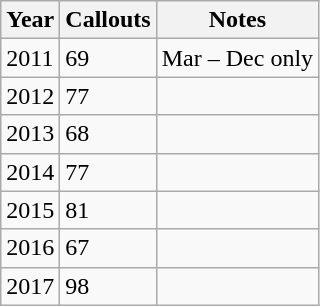<table class="wikitable sortable">
<tr>
<th>Year</th>
<th>Callouts</th>
<th>Notes</th>
</tr>
<tr>
<td>2011</td>
<td>69</td>
<td>Mar – Dec only</td>
</tr>
<tr>
<td>2012</td>
<td>77</td>
<td></td>
</tr>
<tr>
<td>2013</td>
<td>68</td>
<td></td>
</tr>
<tr>
<td>2014</td>
<td>77</td>
<td></td>
</tr>
<tr>
<td>2015</td>
<td>81</td>
<td></td>
</tr>
<tr>
<td>2016</td>
<td>67</td>
<td></td>
</tr>
<tr>
<td>2017</td>
<td>98</td>
<td></td>
</tr>
</table>
